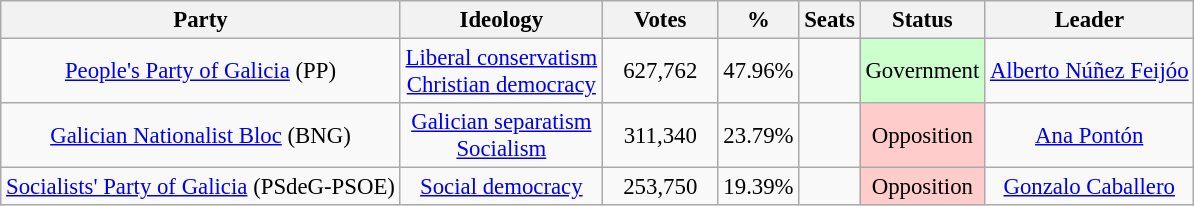<table class="wikitable" style="font-size:95%; text-align:center;">
<tr>
<th>Party</th>
<th>Ideology</th>
<th width="70">Votes</th>
<th width="35">%</th>
<th>Seats</th>
<th>Status</th>
<th>Leader</th>
</tr>
<tr>
<td><a href='#'>People's Party of Galicia</a> (PP)</td>
<td><a href='#'>Liberal conservatism</a><br><a href='#'>Christian democracy</a></td>
<td>627,762</td>
<td>47.96%</td>
<td></td>
<td style="background-color:#ccffcc;">Government</td>
<td><a href='#'>Alberto Núñez Feijóo</a></td>
</tr>
<tr>
<td><a href='#'>Galician Nationalist Bloc</a> (BNG)</td>
<td><a href='#'>Galician separatism</a><br><a href='#'>Socialism</a></td>
<td>311,340</td>
<td>23.79%</td>
<td></td>
<td style="background-color:#fcc;">Opposition</td>
<td><a href='#'>Ana Pontón</a></td>
</tr>
<tr>
<td><a href='#'>Socialists' Party of Galicia</a> (PSdeG-PSOE)</td>
<td><a href='#'>Social democracy</a></td>
<td>253,750</td>
<td>19.39%</td>
<td></td>
<td style="background-color:#fcc;">Opposition</td>
<td><a href='#'>Gonzalo Caballero</a></td>
</tr>
</table>
